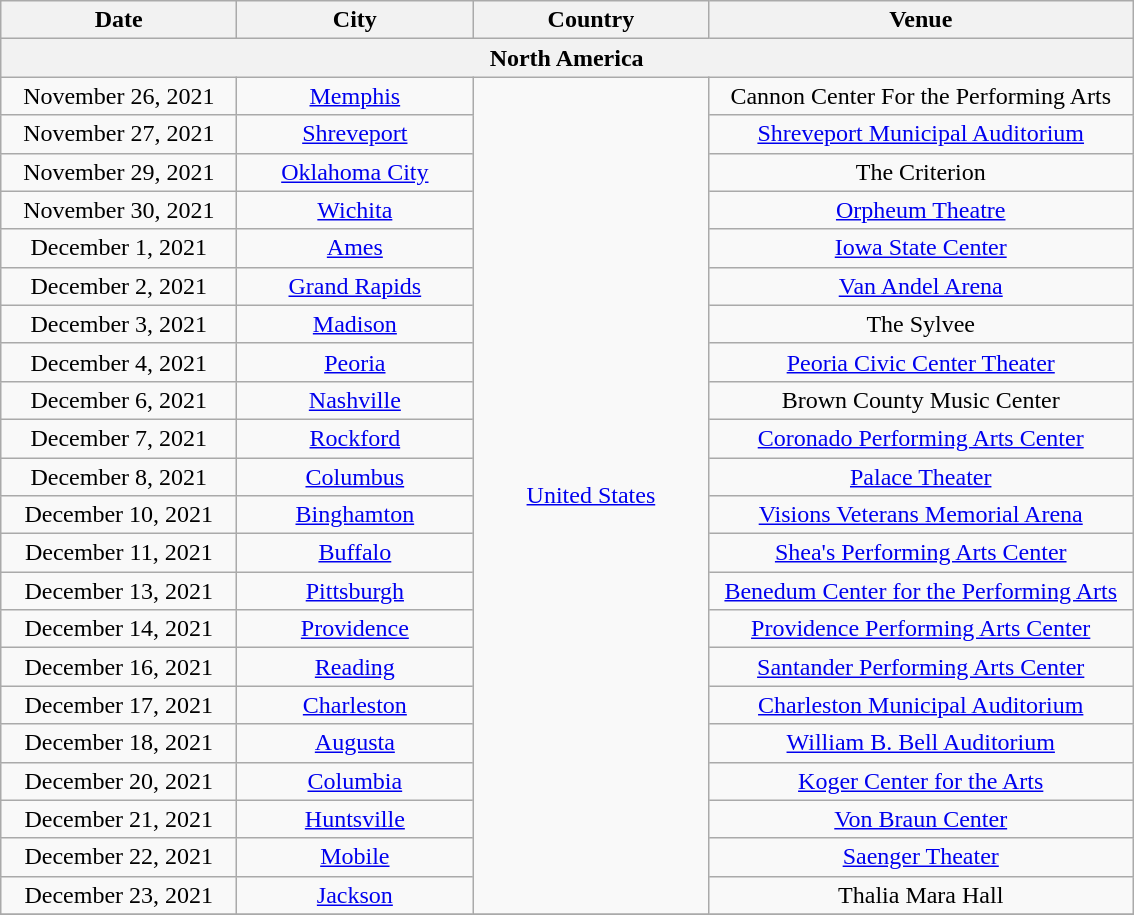<table class="wikitable" style="text-align:center;">
<tr>
<th width="150">Date</th>
<th width="150">City</th>
<th width="150">Country</th>
<th width="275">Venue</th>
</tr>
<tr>
<th colspan="4">North America</th>
</tr>
<tr>
<td>November 26, 2021</td>
<td><a href='#'>Memphis</a></td>
<td rowspan="22"><a href='#'>United States</a></td>
<td>Cannon Center For the Performing Arts</td>
</tr>
<tr>
<td>November 27, 2021</td>
<td><a href='#'>Shreveport</a></td>
<td><a href='#'>Shreveport Municipal Auditorium</a></td>
</tr>
<tr>
<td>November 29, 2021</td>
<td><a href='#'>Oklahoma City</a></td>
<td>The Criterion</td>
</tr>
<tr>
<td>November 30, 2021</td>
<td><a href='#'>Wichita</a></td>
<td><a href='#'>Orpheum Theatre</a></td>
</tr>
<tr>
<td>December 1, 2021</td>
<td><a href='#'>Ames</a></td>
<td><a href='#'>Iowa State Center</a></td>
</tr>
<tr>
<td>December 2, 2021</td>
<td><a href='#'>Grand Rapids</a></td>
<td><a href='#'>Van Andel Arena</a></td>
</tr>
<tr>
<td>December 3, 2021</td>
<td><a href='#'>Madison</a></td>
<td>The Sylvee</td>
</tr>
<tr>
<td>December 4, 2021</td>
<td><a href='#'>Peoria</a></td>
<td><a href='#'>Peoria Civic Center Theater</a></td>
</tr>
<tr>
<td>December 6, 2021</td>
<td><a href='#'>Nashville</a></td>
<td>Brown County Music Center</td>
</tr>
<tr>
<td>December 7, 2021</td>
<td><a href='#'>Rockford</a></td>
<td><a href='#'>Coronado Performing Arts Center</a></td>
</tr>
<tr>
<td>December 8, 2021</td>
<td><a href='#'>Columbus</a></td>
<td><a href='#'>Palace Theater</a></td>
</tr>
<tr>
<td>December 10, 2021</td>
<td><a href='#'>Binghamton</a></td>
<td><a href='#'>Visions Veterans Memorial Arena</a></td>
</tr>
<tr>
<td>December 11, 2021</td>
<td><a href='#'>Buffalo</a></td>
<td><a href='#'>Shea's Performing Arts Center</a></td>
</tr>
<tr>
<td>December 13, 2021</td>
<td><a href='#'>Pittsburgh</a></td>
<td><a href='#'>Benedum Center for the Performing Arts</a></td>
</tr>
<tr>
<td>December 14, 2021</td>
<td><a href='#'>Providence</a></td>
<td><a href='#'>Providence Performing Arts Center</a></td>
</tr>
<tr>
<td>December 16, 2021</td>
<td><a href='#'>Reading</a></td>
<td><a href='#'>Santander Performing Arts Center</a></td>
</tr>
<tr>
<td>December 17, 2021</td>
<td><a href='#'>Charleston</a></td>
<td><a href='#'>Charleston Municipal Auditorium</a></td>
</tr>
<tr>
<td>December 18, 2021</td>
<td><a href='#'>Augusta</a></td>
<td><a href='#'>William B. Bell Auditorium</a></td>
</tr>
<tr>
<td>December 20, 2021</td>
<td><a href='#'>Columbia</a></td>
<td><a href='#'>Koger Center for the Arts</a></td>
</tr>
<tr>
<td>December 21, 2021</td>
<td><a href='#'>Huntsville</a></td>
<td><a href='#'>Von Braun Center</a></td>
</tr>
<tr>
<td>December 22, 2021</td>
<td><a href='#'>Mobile</a></td>
<td><a href='#'>Saenger Theater</a></td>
</tr>
<tr>
<td>December 23, 2021</td>
<td><a href='#'>Jackson</a></td>
<td>Thalia Mara Hall</td>
</tr>
<tr>
</tr>
</table>
